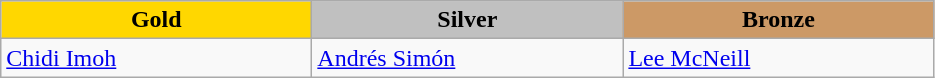<table class="wikitable" style="text-align:left">
<tr align="center">
<td width=200 bgcolor=gold><strong>Gold</strong></td>
<td width=200 bgcolor=silver><strong>Silver</strong></td>
<td width=200 bgcolor=CC9966><strong>Bronze</strong></td>
</tr>
<tr>
<td><a href='#'>Chidi Imoh</a><br><em></em></td>
<td><a href='#'>Andrés Simón</a><br><em></em></td>
<td><a href='#'>Lee McNeill</a><br><em></em></td>
</tr>
</table>
